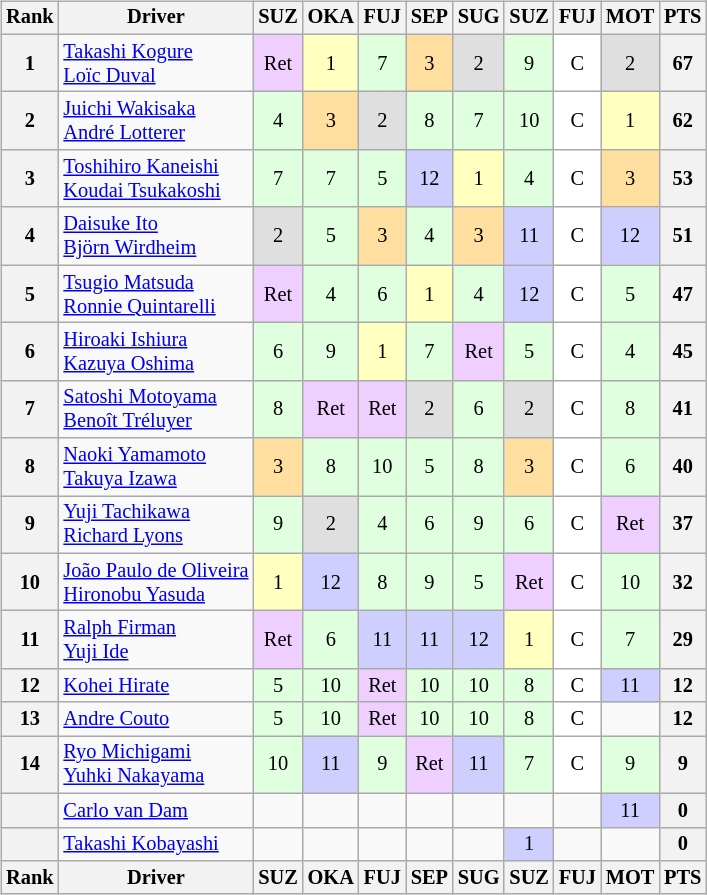<table>
<tr>
<td><br><table class="wikitable" style="font-size:85%; text-align:center">
<tr>
<th>Rank</th>
<th>Driver</th>
<th>SUZ<br></th>
<th>OKA<br></th>
<th>FUJ<br></th>
<th>SEP<br></th>
<th>SUG<br></th>
<th>SUZ<br></th>
<th>FUJ<br></th>
<th>MOT<br></th>
<th>PTS</th>
</tr>
<tr>
<th>1</th>
<td align="left"> <a href='#'>Takashi Kogure</a><br> <a href='#'>Loïc Duval</a></td>
<td style="background:#EFCFFF;">Ret</td>
<td style="background:#FFFFBF;">1</td>
<td style="background:#DFFFDF;">7</td>
<td style="background:#FFDF9F;">3</td>
<td style="background:#DFDFDF;">2</td>
<td style="background:#DFFFDF;">9</td>
<td style="background:#FFFFFF;">C</td>
<td style="background:#DFDFDF;">2</td>
<th>67</th>
</tr>
<tr>
<th>2</th>
<td align="left"> <a href='#'>Juichi Wakisaka</a><br> <a href='#'>André Lotterer</a></td>
<td style="background:#DFFFDF;">4</td>
<td style="background:#FFDF9F;">3</td>
<td style="background:#DFDFDF;">2</td>
<td style="background:#DFFFDF;">8</td>
<td style="background:#DFFFDF;">7</td>
<td style="background:#DFFFDF;">10</td>
<td style="background:#FFFFFF;">C</td>
<td style="background:#FFFFBF;">1</td>
<th>62</th>
</tr>
<tr>
<th>3</th>
<td align="left"> <a href='#'>Toshihiro Kaneishi</a><br> <a href='#'>Koudai Tsukakoshi</a></td>
<td style="background:#DFFFDF;">7</td>
<td style="background:#DFFFDF;">7</td>
<td style="background:#DFFFDF;">5</td>
<td style="background:#CFCFFF;">12</td>
<td style="background:#FFFFBF;">1</td>
<td style="background:#DFFFDF;">4</td>
<td style="background:#FFFFFF;">C</td>
<td style="background:#FFDF9F;">3</td>
<th>53</th>
</tr>
<tr>
<th>4</th>
<td align="left"> <a href='#'>Daisuke Ito</a><br> <a href='#'>Björn Wirdheim</a></td>
<td style="background:#DFDFDF;">2</td>
<td style="background:#DFFFDF;">5</td>
<td style="background:#FFDF9F;">3</td>
<td style="background:#DFFFDF;">4</td>
<td style="background:#FFDF9F;">3</td>
<td style="background:#CFCFFF;">11</td>
<td style="background:#FFFFFF;">C</td>
<td style="background:#CFCFFF;">12</td>
<th>51</th>
</tr>
<tr>
<th>5</th>
<td align="left"> <a href='#'>Tsugio Matsuda</a><br> <a href='#'>Ronnie Quintarelli</a></td>
<td style="background:#EFCFFF;">Ret</td>
<td style="background:#DFFFDF;">4</td>
<td style="background:#DFFFDF;">6</td>
<td style="background:#FFFFBF;">1</td>
<td style="background:#DFFFDF;">4</td>
<td style="background:#CFCFFF;">12</td>
<td style="background:#FFFFFF;">C</td>
<td style="background:#DFFFDF;">5</td>
<th>47</th>
</tr>
<tr>
<th>6</th>
<td align="left"> <a href='#'>Hiroaki Ishiura</a><br> <a href='#'>Kazuya Oshima</a></td>
<td style="background:#DFFFDF;">6</td>
<td style="background:#DFFFDF;">9</td>
<td style="background:#FFFFBF;">1</td>
<td style="background:#DFFFDF;">7</td>
<td style="background:#EFCFFF;">Ret</td>
<td style="background:#DFFFDF;">5</td>
<td style="background:#FFFFFF;">C</td>
<td style="background:#DFFFDF;">4</td>
<th>45</th>
</tr>
<tr>
<th>7</th>
<td align="left"> <a href='#'>Satoshi Motoyama</a><br> <a href='#'>Benoît Tréluyer</a></td>
<td style="background:#DFFFDF;">8</td>
<td style="background:#EFCFFF;">Ret</td>
<td style="background:#EFCFFF;">Ret</td>
<td style="background:#DFDFDF;">2</td>
<td style="background:#DFFFDF;">6</td>
<td style="background:#DFDFDF;">2</td>
<td style="background:#FFFFFF;">C</td>
<td style="background:#DFFFDF;">8</td>
<th>41</th>
</tr>
<tr>
<th>8</th>
<td align="left"> <a href='#'>Naoki Yamamoto</a><br> <a href='#'>Takuya Izawa</a></td>
<td style="background:#FFDF9F;">3</td>
<td style="background:#DFFFDF;">8</td>
<td style="background:#DFFFDF;">10</td>
<td style="background:#DFFFDF;">5</td>
<td style="background:#DFFFDF;">8</td>
<td style="background:#FFDF9F;">3</td>
<td style="background:#FFFFFF;">C</td>
<td style="background:#DFFFDF;">6</td>
<th>40</th>
</tr>
<tr>
<th>9</th>
<td align="left"> <a href='#'>Yuji Tachikawa</a><br> <a href='#'>Richard Lyons</a></td>
<td style="background:#DFFFDF;">9</td>
<td style="background:#DFDFDF;">2</td>
<td style="background:#DFFFDF;">4</td>
<td style="background:#DFFFDF;">6</td>
<td style="background:#DFFFDF;">9</td>
<td style="background:#DFFFDF;">6</td>
<td style="background:#FFFFFF;">C</td>
<td style="background:#EFCFFF;">Ret</td>
<th>37</th>
</tr>
<tr>
<th>10</th>
<td align="left"> <a href='#'>João Paulo de Oliveira</a><br> <a href='#'>Hironobu Yasuda</a></td>
<td style="background:#FFFFBF;">1</td>
<td style="background:#CFCFFF;">12</td>
<td style="background:#DFFFDF;">8</td>
<td style="background:#DFFFDF;">9</td>
<td style="background:#DFFFDF;">5</td>
<td style="background:#EFCFFF;">Ret</td>
<td style="background:#FFFFFF;">C</td>
<td style="background:#DFFFDF;">10</td>
<th>32</th>
</tr>
<tr>
<th>11</th>
<td align="left"> <a href='#'>Ralph Firman</a><br> <a href='#'>Yuji Ide</a></td>
<td style="background:#EFCFFF;">Ret</td>
<td style="background:#DFFFDF;">6</td>
<td style="background:#CFCFFF;">11</td>
<td style="background:#CFCFFF;">11</td>
<td style="background:#CFCFFF;">12</td>
<td style="background:#FFFFBF;">1</td>
<td style="background:#FFFFFF;">C</td>
<td style="background:#DFFFDF;">7</td>
<th>29</th>
</tr>
<tr>
<th>12</th>
<td align="left"> <a href='#'>Kohei Hirate</a></td>
<td style="background:#DFFFDF;">5</td>
<td style="background:#DFFFDF;">10</td>
<td style="background:#EFCFFF;">Ret</td>
<td style="background:#DFFFDF;">10</td>
<td style="background:#DFFFDF;">10</td>
<td style="background:#DFFFDF;">8</td>
<td style="background:#FFFFFF;">C</td>
<td style="background:#CFCFFF;">11</td>
<th>12</th>
</tr>
<tr>
<th>13</th>
<td align="left"> <a href='#'>Andre Couto</a></td>
<td style="background:#DFFFDF;">5</td>
<td style="background:#DFFFDF;">10</td>
<td style="background:#EFCFFF;">Ret</td>
<td style="background:#DFFFDF;">10</td>
<td style="background:#DFFFDF;">10</td>
<td style="background:#DFFFDF;">8</td>
<td style="background:#FFFFFF;">C</td>
<td></td>
<th>12</th>
</tr>
<tr>
<th>14</th>
<td align="left"> <a href='#'>Ryo Michigami</a><br> <a href='#'>Yuhki Nakayama</a></td>
<td style="background:#DFFFDF;">10</td>
<td style="background:#CFCFFF;">11</td>
<td style="background:#DFFFDF;">9</td>
<td style="background:#EFCFFF;">Ret</td>
<td style="background:#CFCFFF;">11</td>
<td style="background:#DFFFDF;">7</td>
<td style="background:#FFFFFF;">C</td>
<td style="background:#DFFFDF;">9</td>
<th>9</th>
</tr>
<tr>
<th></th>
<td align="left"> <a href='#'>Carlo van Dam</a></td>
<td></td>
<td></td>
<td></td>
<td></td>
<td></td>
<td></td>
<td></td>
<td style="background:#CFCFFF;">11</td>
<th>0</th>
</tr>
<tr>
<th></th>
<td align="left"> <a href='#'>Takashi Kobayashi</a></td>
<td></td>
<td></td>
<td></td>
<td></td>
<td></td>
<td style="background:#CFCFFF;">1</td>
<td></td>
<td></td>
<th>0</th>
</tr>
<tr>
<th>Rank</th>
<th>Driver</th>
<th>SUZ<br></th>
<th>OKA<br></th>
<th>FUJ<br></th>
<th>SEP<br></th>
<th>SUG<br></th>
<th>SUZ<br></th>
<th>FUJ<br></th>
<th>MOT<br></th>
<th>PTS</th>
</tr>
</table>
</td>
<td valign="top"><br></td>
</tr>
</table>
